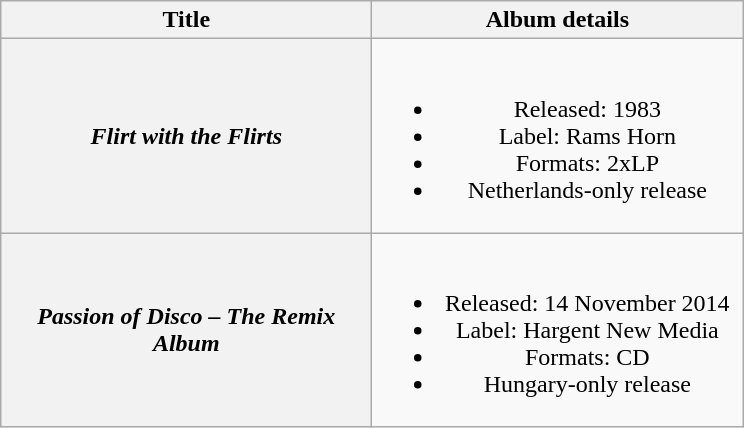<table class="wikitable plainrowheaders" style="text-align:center;">
<tr>
<th scope="col" style="width:15em;">Title</th>
<th scope="col" style="width:15em;">Album details</th>
</tr>
<tr>
<th scope="row"><em>Flirt with the Flirts</em></th>
<td><br><ul><li>Released: 1983</li><li>Label: Rams Horn</li><li>Formats: 2xLP</li><li>Netherlands-only release</li></ul></td>
</tr>
<tr>
<th scope="row"><em>Passion of Disco – The Remix Album</em></th>
<td><br><ul><li>Released: 14 November 2014</li><li>Label: Hargent New Media</li><li>Formats: CD</li><li>Hungary-only release</li></ul></td>
</tr>
</table>
